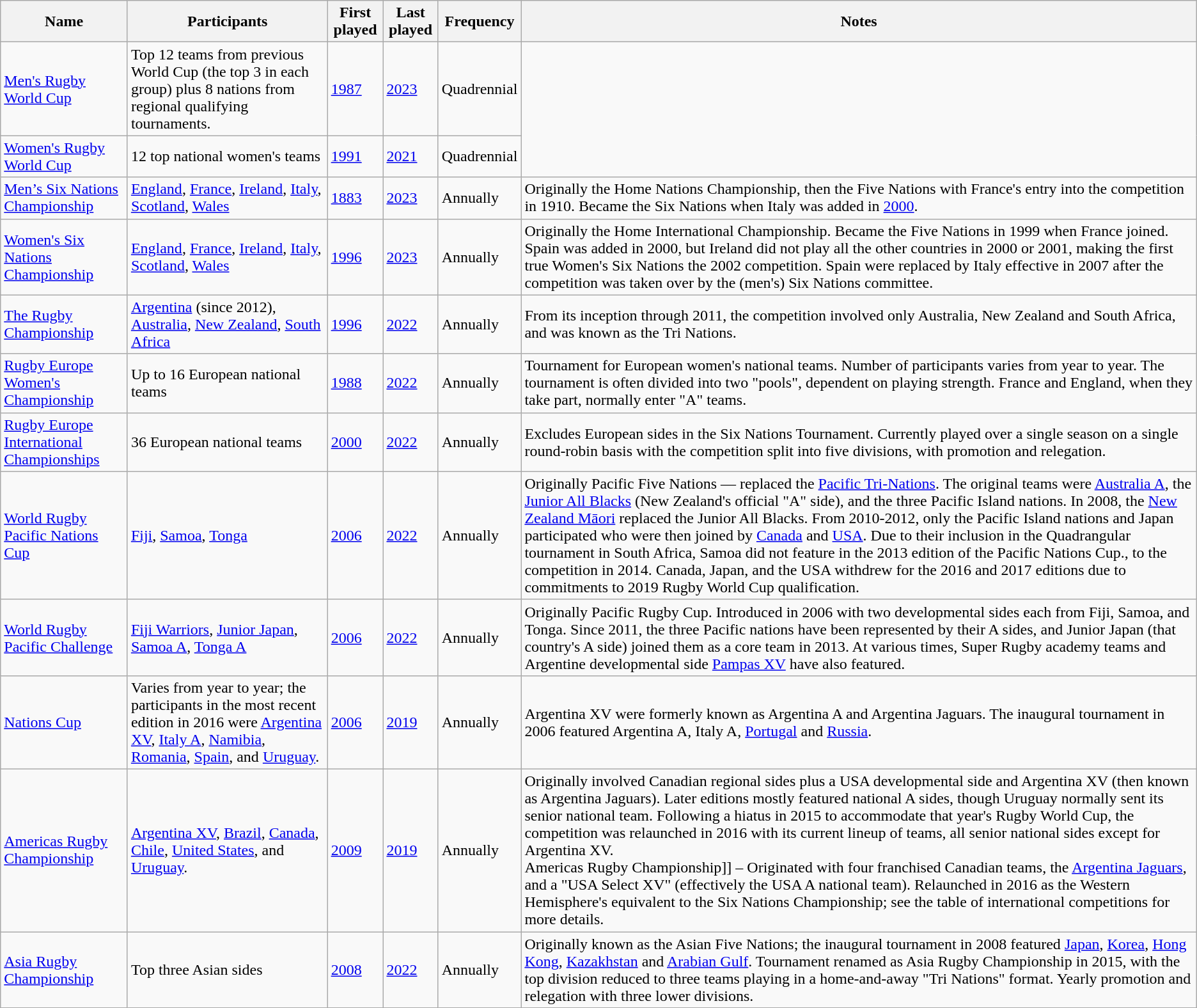<table class="wikitable sortable">
<tr>
<th>Name</th>
<th>Participants</th>
<th>First played</th>
<th>Last played</th>
<th>Frequency</th>
<th>Notes</th>
</tr>
<tr>
<td><a href='#'>Men's Rugby World Cup</a></td>
<td>Top 12 teams from previous World Cup (the top 3 in each group) plus 8 nations from regional qualifying tournaments.</td>
<td><a href='#'>1987</a></td>
<td><a href='#'>2023</a></td>
<td>Quadrennial</td>
</tr>
<tr>
<td><a href='#'>Women's Rugby World Cup</a></td>
<td>12 top national women's teams</td>
<td><a href='#'>1991</a></td>
<td><a href='#'>2021</a></td>
<td>Quadrennial</td>
</tr>
<tr>
<td><a href='#'>Men’s Six Nations Championship</a></td>
<td><a href='#'>England</a>, <a href='#'>France</a>, <a href='#'>Ireland</a>, <a href='#'>Italy</a>, <a href='#'>Scotland</a>, <a href='#'>Wales</a></td>
<td><a href='#'>1883</a></td>
<td><a href='#'>2023</a></td>
<td>Annually</td>
<td>Originally the Home Nations Championship, then the Five Nations with France's entry into the competition in 1910. Became the Six Nations when Italy was added in <a href='#'>2000</a>.</td>
</tr>
<tr>
<td><a href='#'>Women's Six Nations Championship</a></td>
<td><a href='#'>England</a>, <a href='#'>France</a>, <a href='#'>Ireland</a>, <a href='#'>Italy</a>, <a href='#'>Scotland</a>, <a href='#'>Wales</a></td>
<td><a href='#'>1996</a></td>
<td><a href='#'>2023</a></td>
<td>Annually</td>
<td>Originally the Home International Championship. Became the Five Nations in 1999 when France joined. Spain was added in 2000, but Ireland did not play all the other countries in 2000 or 2001, making the first true Women's Six Nations the 2002 competition. Spain were replaced by Italy effective in 2007 after the competition was taken over by the (men's) Six Nations committee.</td>
</tr>
<tr>
<td><a href='#'>The Rugby Championship</a></td>
<td><a href='#'>Argentina</a> (since 2012), <a href='#'>Australia</a>, <a href='#'>New Zealand</a>, <a href='#'>South Africa</a></td>
<td><a href='#'>1996</a></td>
<td><a href='#'>2022</a></td>
<td>Annually</td>
<td>From its inception through 2011, the competition involved only Australia, New Zealand and South Africa, and was known as the Tri Nations.</td>
</tr>
<tr>
<td><a href='#'>Rugby Europe Women's Championship</a></td>
<td>Up to 16 European national teams</td>
<td><a href='#'>1988</a></td>
<td><a href='#'>2022</a></td>
<td>Annually</td>
<td>Tournament for European women's national teams. Number of participants varies from year to year. The tournament is often divided into two "pools", dependent on playing strength. France and England, when they take part, normally enter "A" teams.</td>
</tr>
<tr>
<td><a href='#'>Rugby Europe International Championships</a></td>
<td>36 European national teams</td>
<td><a href='#'>2000</a></td>
<td><a href='#'>2022</a></td>
<td>Annually</td>
<td>Excludes European sides in the Six Nations Tournament. Currently played over a single season on a single round-robin basis with the competition split into five divisions, with promotion and relegation.</td>
</tr>
<tr>
<td><a href='#'>World Rugby Pacific Nations Cup</a></td>
<td><a href='#'>Fiji</a>, <a href='#'>Samoa</a>, <a href='#'>Tonga</a></td>
<td><a href='#'>2006</a></td>
<td><a href='#'>2022</a></td>
<td>Annually</td>
<td>Originally Pacific Five Nations — replaced the <a href='#'>Pacific Tri-Nations</a>. The original teams were <a href='#'>Australia A</a>, the <a href='#'>Junior All Blacks</a> (New Zealand's official "A" side), and the three Pacific Island nations. In 2008, the <a href='#'>New Zealand Māori</a> replaced the Junior All Blacks. From 2010-2012, only the Pacific Island nations and Japan participated who were then joined by <a href='#'>Canada</a> and <a href='#'>USA</a>. Due to their inclusion in the Quadrangular tournament in South Africa, Samoa did not feature in the 2013 edition of the Pacific Nations Cup., to the competition in 2014. Canada, Japan, and the USA withdrew for the 2016 and 2017 editions due to commitments to 2019 Rugby World Cup qualification.</td>
</tr>
<tr>
<td><a href='#'>World Rugby Pacific Challenge</a></td>
<td><a href='#'>Fiji Warriors</a>, <a href='#'>Junior Japan</a>, <a href='#'>Samoa A</a>, <a href='#'>Tonga A</a></td>
<td><a href='#'>2006</a></td>
<td><a href='#'>2022</a></td>
<td>Annually</td>
<td>Originally Pacific Rugby Cup. Introduced in 2006 with two developmental sides each from Fiji, Samoa, and Tonga. Since 2011, the three Pacific nations have been represented by their A sides, and Junior Japan (that country's A side) joined them as a core team in 2013. At various times, Super Rugby academy teams and Argentine developmental side <a href='#'>Pampas XV</a> have also featured.</td>
</tr>
<tr>
<td><a href='#'>Nations Cup</a></td>
<td>Varies from year to year; the participants in the most recent edition in 2016 were <a href='#'>Argentina XV</a>, <a href='#'>Italy A</a>, <a href='#'>Namibia</a>, <a href='#'>Romania</a>, <a href='#'>Spain</a>, and <a href='#'>Uruguay</a>.</td>
<td><a href='#'>2006</a></td>
<td><a href='#'>2019</a></td>
<td>Annually</td>
<td>Argentina XV were formerly known as Argentina A and Argentina Jaguars. The inaugural tournament in 2006 featured Argentina A, Italy A, <a href='#'>Portugal</a> and <a href='#'>Russia</a>.</td>
</tr>
<tr>
<td><a href='#'>Americas Rugby Championship</a></td>
<td><a href='#'>Argentina XV</a>, <a href='#'>Brazil</a>, <a href='#'>Canada</a>, <a href='#'>Chile</a>, <a href='#'>United States</a>, and <a href='#'>Uruguay</a>.</td>
<td><a href='#'>2009</a></td>
<td><a href='#'>2019</a></td>
<td>Annually</td>
<td>Originally involved Canadian regional sides plus a USA developmental side and Argentina XV (then known as Argentina Jaguars). Later editions mostly featured national A sides, though Uruguay normally sent its senior national team. Following a hiatus in 2015 to accommodate that year's Rugby World Cup, the competition was relaunched in 2016 with its current lineup of teams, all senior national sides except for Argentina XV.<br>Americas Rugby Championship]] – Originated with four franchised Canadian teams, the <a href='#'>Argentina Jaguars</a>, and a "USA Select XV" (effectively the USA A national team). Relaunched in 2016 as the Western Hemisphere's equivalent to the Six Nations Championship; see the table of international competitions for more details.</td>
</tr>
<tr>
<td><a href='#'>Asia Rugby Championship</a></td>
<td>Top three Asian sides</td>
<td><a href='#'>2008</a></td>
<td><a href='#'>2022</a></td>
<td>Annually</td>
<td>Originally known as the Asian Five Nations; the inaugural tournament in 2008 featured <a href='#'>Japan</a>, <a href='#'>Korea</a>, <a href='#'>Hong Kong</a>, <a href='#'>Kazakhstan</a> and <a href='#'>Arabian Gulf</a>. Tournament renamed as Asia Rugby Championship in 2015, with the top division reduced to three teams playing in a home-and-away "Tri Nations" format. Yearly promotion and relegation with three lower divisions.</td>
</tr>
</table>
